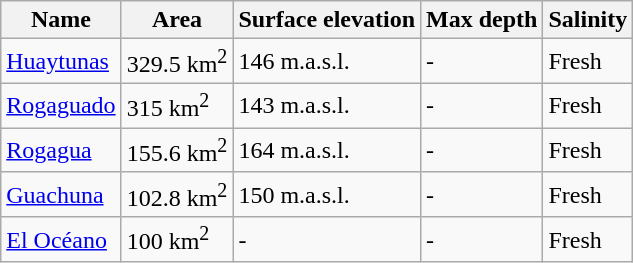<table class="wikitable sortable">
<tr>
<th>Name</th>
<th>Area</th>
<th>Surface elevation</th>
<th>Max depth</th>
<th>Salinity</th>
</tr>
<tr>
<td><a href='#'>Huaytunas</a></td>
<td>329.5 km<sup>2</sup></td>
<td>146 m.a.s.l.</td>
<td>-</td>
<td>Fresh</td>
</tr>
<tr>
<td><a href='#'>Rogaguado</a></td>
<td>315 km<sup>2</sup></td>
<td>143 m.a.s.l.</td>
<td>-</td>
<td>Fresh</td>
</tr>
<tr>
<td><a href='#'>Rogagua</a></td>
<td>155.6 km<sup>2</sup></td>
<td>164 m.a.s.l.</td>
<td>-</td>
<td>Fresh</td>
</tr>
<tr>
<td><a href='#'>Guachuna</a></td>
<td>102.8 km<sup>2</sup></td>
<td>150 m.a.s.l.</td>
<td>-</td>
<td>Fresh</td>
</tr>
<tr>
<td><a href='#'>El Océano</a></td>
<td>100 km<sup>2</sup></td>
<td>-</td>
<td>-</td>
<td>Fresh</td>
</tr>
</table>
